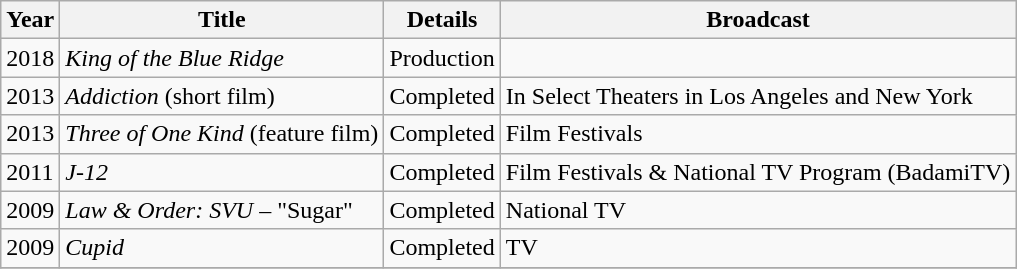<table class="wikitable">
<tr>
<th>Year</th>
<th>Title</th>
<th>Details</th>
<th>Broadcast</th>
</tr>
<tr>
<td>2018</td>
<td><em>King of the Blue Ridge</em></td>
<td>Production</td>
<td></td>
</tr>
<tr>
<td>2013</td>
<td><em>Addiction</em> (short film)</td>
<td>Completed</td>
<td>In Select Theaters in Los Angeles and New York</td>
</tr>
<tr>
<td>2013</td>
<td><em>Three of One Kind</em> (feature film)</td>
<td>Completed</td>
<td>Film Festivals</td>
</tr>
<tr>
<td>2011</td>
<td><em>J-12</em></td>
<td>Completed</td>
<td>Film Festivals & National TV Program (BadamiTV)</td>
</tr>
<tr>
<td>2009</td>
<td><em>Law & Order: SVU</em> – "Sugar"</td>
<td>Completed</td>
<td>National TV</td>
</tr>
<tr>
<td>2009</td>
<td><em>Cupid</em></td>
<td>Completed</td>
<td>TV</td>
</tr>
<tr>
</tr>
</table>
